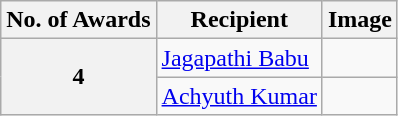<table class="wikitable">
<tr>
<th>No. of Awards</th>
<th>Recipient</th>
<th>Image</th>
</tr>
<tr>
<th rowspan=2>4</th>
<td><a href='#'>Jagapathi Babu</a></td>
<td></td>
</tr>
<tr>
<td><a href='#'>Achyuth  Kumar</a></td>
<td></td>
</tr>
</table>
